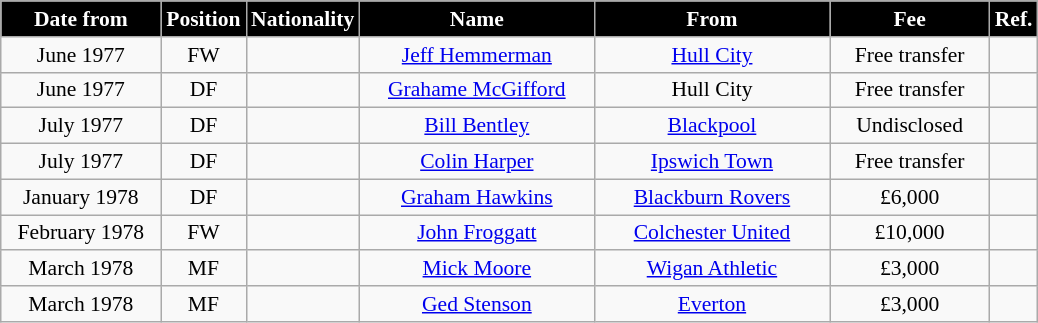<table class="wikitable" style="text-align:center; font-size:90%; ">
<tr>
<th style="background:#000000; color:white; width:100px;">Date from</th>
<th style="background:#000000; color:white; width:50px;">Position</th>
<th style="background:#000000; color:white; width:50px;">Nationality</th>
<th style="background:#000000; color:white; width:150px;">Name</th>
<th style="background:#000000; color:white; width:150px;">From</th>
<th style="background:#000000; color:white; width:100px;">Fee</th>
<th style="background:#000000; color:white; width:25px;">Ref.</th>
</tr>
<tr>
<td>June 1977</td>
<td>FW</td>
<td></td>
<td><a href='#'>Jeff Hemmerman</a></td>
<td><a href='#'>Hull City</a></td>
<td>Free transfer</td>
<td></td>
</tr>
<tr>
<td>June 1977</td>
<td>DF</td>
<td></td>
<td><a href='#'>Grahame McGifford</a></td>
<td>Hull City</td>
<td>Free transfer</td>
<td></td>
</tr>
<tr>
<td>July 1977</td>
<td>DF</td>
<td></td>
<td><a href='#'>Bill Bentley</a></td>
<td><a href='#'>Blackpool</a></td>
<td>Undisclosed</td>
<td></td>
</tr>
<tr>
<td>July 1977</td>
<td>DF</td>
<td></td>
<td><a href='#'>Colin Harper</a></td>
<td><a href='#'>Ipswich Town</a></td>
<td>Free transfer</td>
<td></td>
</tr>
<tr>
<td>January 1978</td>
<td>DF</td>
<td></td>
<td><a href='#'>Graham Hawkins</a></td>
<td><a href='#'>Blackburn Rovers</a></td>
<td>£6,000</td>
<td></td>
</tr>
<tr>
<td>February 1978</td>
<td>FW</td>
<td></td>
<td><a href='#'>John Froggatt</a></td>
<td><a href='#'>Colchester United</a></td>
<td>£10,000</td>
<td></td>
</tr>
<tr>
<td>March 1978</td>
<td>MF</td>
<td></td>
<td><a href='#'>Mick Moore</a></td>
<td><a href='#'>Wigan Athletic</a></td>
<td>£3,000</td>
<td></td>
</tr>
<tr>
<td>March 1978</td>
<td>MF</td>
<td></td>
<td><a href='#'>Ged Stenson</a></td>
<td><a href='#'>Everton</a></td>
<td>£3,000</td>
<td></td>
</tr>
</table>
